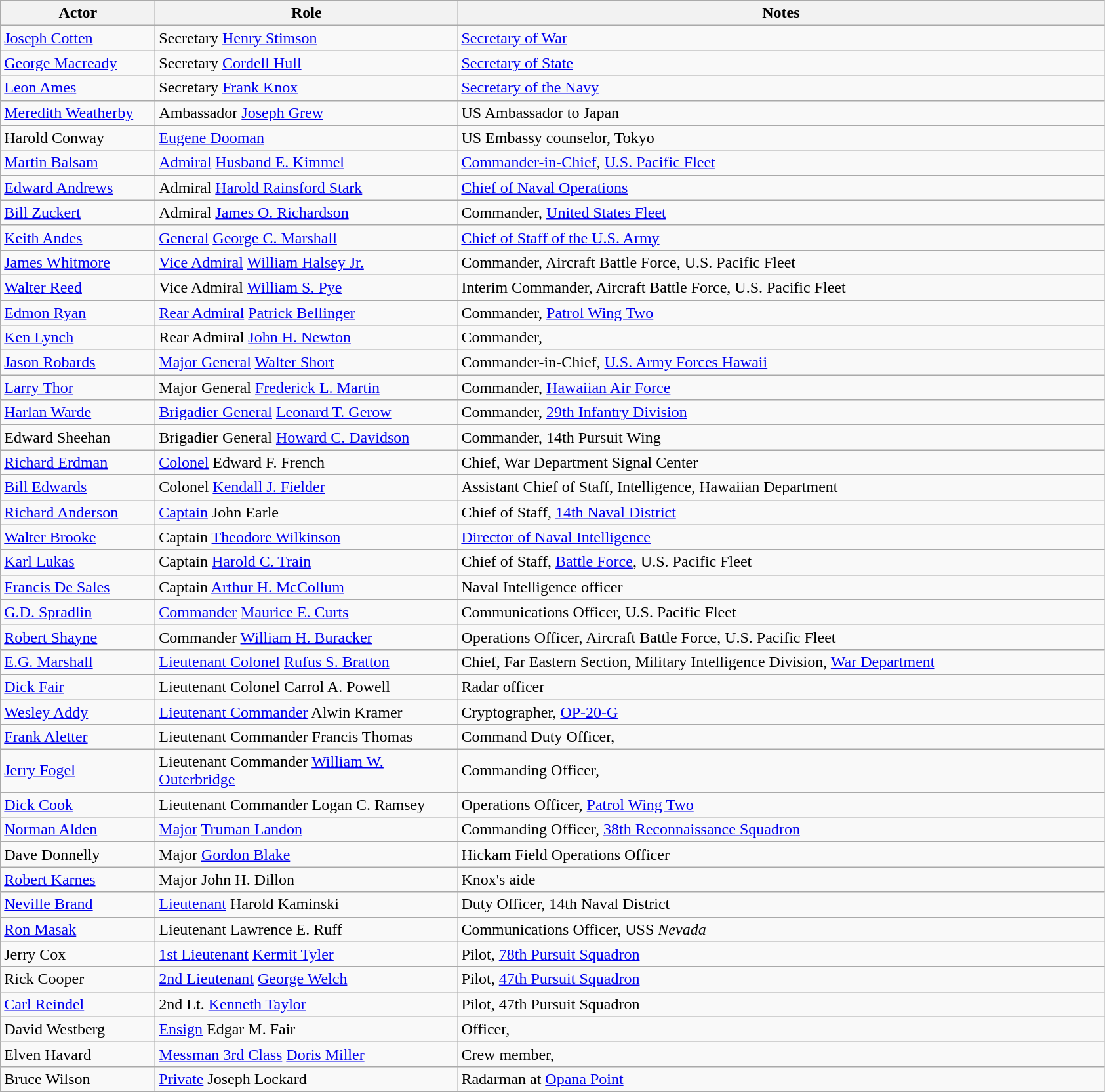<table class="wikitable sticky-header">
<tr ">
<th style="width:150px;">Actor</th>
<th style="width:300px;">Role</th>
<th style="width:650px;">Notes</th>
</tr>
<tr>
<td><a href='#'>Joseph Cotten</a></td>
<td>Secretary <a href='#'>Henry Stimson</a></td>
<td><a href='#'>Secretary of War</a></td>
</tr>
<tr>
<td><a href='#'>George Macready</a></td>
<td>Secretary <a href='#'>Cordell Hull</a></td>
<td><a href='#'>Secretary of State</a></td>
</tr>
<tr>
<td><a href='#'>Leon Ames</a></td>
<td>Secretary <a href='#'>Frank Knox</a></td>
<td><a href='#'>Secretary of the Navy</a></td>
</tr>
<tr>
<td><a href='#'>Meredith Weatherby</a></td>
<td>Ambassador <a href='#'>Joseph Grew</a></td>
<td>US Ambassador to Japan</td>
</tr>
<tr>
<td>Harold Conway</td>
<td><a href='#'>Eugene Dooman</a></td>
<td>US Embassy counselor, Tokyo</td>
</tr>
<tr>
<td><a href='#'>Martin Balsam</a></td>
<td><a href='#'>Admiral</a> <a href='#'>Husband E. Kimmel</a></td>
<td><a href='#'>Commander-in-Chief</a>, <a href='#'>U.S. Pacific Fleet</a></td>
</tr>
<tr>
<td><a href='#'>Edward Andrews</a></td>
<td>Admiral <a href='#'>Harold Rainsford Stark</a></td>
<td><a href='#'>Chief of Naval Operations</a></td>
</tr>
<tr>
<td><a href='#'>Bill Zuckert</a></td>
<td>Admiral <a href='#'>James O. Richardson</a></td>
<td>Commander, <a href='#'>United States Fleet</a></td>
</tr>
<tr>
<td><a href='#'>Keith Andes</a></td>
<td><a href='#'>General</a> <a href='#'>George C. Marshall</a></td>
<td><a href='#'>Chief of Staff of the U.S. Army</a></td>
</tr>
<tr>
<td><a href='#'>James Whitmore</a></td>
<td><a href='#'>Vice Admiral</a> <a href='#'>William Halsey Jr.</a></td>
<td>Commander, Aircraft Battle Force, U.S. Pacific Fleet</td>
</tr>
<tr>
<td><a href='#'>Walter Reed</a></td>
<td>Vice Admiral <a href='#'>William S. Pye</a></td>
<td>Interim Commander, Aircraft Battle Force, U.S. Pacific Fleet</td>
</tr>
<tr>
<td><a href='#'>Edmon Ryan</a></td>
<td><a href='#'>Rear Admiral</a> <a href='#'>Patrick Bellinger</a></td>
<td>Commander, <a href='#'>Patrol Wing Two</a></td>
</tr>
<tr>
<td><a href='#'>Ken Lynch</a></td>
<td>Rear Admiral <a href='#'>John H. Newton</a></td>
<td>Commander, </td>
</tr>
<tr>
<td><a href='#'>Jason Robards</a></td>
<td><a href='#'>Major General</a> <a href='#'>Walter Short</a></td>
<td>Commander-in-Chief, <a href='#'>U.S. Army Forces Hawaii</a></td>
</tr>
<tr>
<td><a href='#'>Larry Thor</a></td>
<td>Major General <a href='#'>Frederick L. Martin</a></td>
<td>Commander, <a href='#'>Hawaiian Air Force</a></td>
</tr>
<tr>
<td><a href='#'>Harlan Warde</a></td>
<td><a href='#'>Brigadier General</a> <a href='#'>Leonard T. Gerow</a></td>
<td>Commander, <a href='#'>29th Infantry Division</a></td>
</tr>
<tr>
<td>Edward Sheehan</td>
<td>Brigadier General <a href='#'>Howard C. Davidson</a></td>
<td>Commander, 14th Pursuit Wing</td>
</tr>
<tr>
<td><a href='#'>Richard Erdman</a></td>
<td><a href='#'>Colonel</a> Edward F. French</td>
<td>Chief, War Department Signal Center</td>
</tr>
<tr>
<td><a href='#'>Bill Edwards</a></td>
<td>Colonel <a href='#'>Kendall J. Fielder</a></td>
<td>Assistant Chief of Staff, Intelligence, Hawaiian Department</td>
</tr>
<tr>
<td><a href='#'>Richard Anderson</a></td>
<td><a href='#'>Captain</a> John Earle</td>
<td>Chief of Staff, <a href='#'>14th Naval District</a></td>
</tr>
<tr>
<td><a href='#'>Walter Brooke</a></td>
<td>Captain <a href='#'>Theodore Wilkinson</a></td>
<td><a href='#'>Director of Naval Intelligence</a></td>
</tr>
<tr>
<td><a href='#'>Karl Lukas</a></td>
<td>Captain <a href='#'>Harold C. Train</a></td>
<td>Chief of Staff, <a href='#'>Battle Force</a>, U.S. Pacific Fleet</td>
</tr>
<tr>
<td><a href='#'>Francis De Sales</a></td>
<td>Captain <a href='#'>Arthur H. McCollum</a></td>
<td>Naval Intelligence officer</td>
</tr>
<tr>
<td><a href='#'>G.D. Spradlin</a></td>
<td><a href='#'>Commander</a> <a href='#'>Maurice E. Curts</a></td>
<td>Communications Officer, U.S. Pacific Fleet</td>
</tr>
<tr>
<td><a href='#'>Robert Shayne</a></td>
<td>Commander <a href='#'>William H. Buracker</a></td>
<td>Operations Officer, Aircraft Battle Force, U.S. Pacific Fleet</td>
</tr>
<tr>
<td><a href='#'>E.G. Marshall</a></td>
<td><a href='#'>Lieutenant Colonel</a> <a href='#'>Rufus S. Bratton</a></td>
<td>Chief, Far Eastern Section, Military Intelligence Division, <a href='#'>War Department</a></td>
</tr>
<tr>
<td><a href='#'>Dick Fair</a></td>
<td>Lieutenant Colonel Carrol A. Powell</td>
<td>Radar officer</td>
</tr>
<tr>
<td><a href='#'>Wesley Addy</a></td>
<td><a href='#'>Lieutenant Commander</a> Alwin Kramer</td>
<td>Cryptographer, <a href='#'>OP-20-G</a></td>
</tr>
<tr>
<td><a href='#'>Frank Aletter</a></td>
<td>Lieutenant Commander Francis Thomas</td>
<td>Command Duty Officer, </td>
</tr>
<tr>
<td><a href='#'>Jerry Fogel</a></td>
<td>Lieutenant Commander <a href='#'>William W. Outerbridge</a></td>
<td>Commanding Officer, </td>
</tr>
<tr>
<td><a href='#'>Dick Cook</a></td>
<td>Lieutenant Commander Logan C. Ramsey</td>
<td>Operations Officer, <a href='#'>Patrol Wing Two</a></td>
</tr>
<tr>
<td><a href='#'>Norman Alden</a></td>
<td><a href='#'>Major</a> <a href='#'>Truman Landon</a></td>
<td>Commanding Officer, <a href='#'>38th Reconnaissance Squadron</a></td>
</tr>
<tr>
<td>Dave Donnelly</td>
<td>Major <a href='#'>Gordon Blake</a></td>
<td>Hickam Field Operations Officer</td>
</tr>
<tr>
<td><a href='#'>Robert Karnes</a></td>
<td>Major John H. Dillon</td>
<td>Knox's aide</td>
</tr>
<tr>
<td><a href='#'>Neville Brand</a></td>
<td><a href='#'>Lieutenant</a> Harold Kaminski</td>
<td>Duty Officer, 14th Naval District</td>
</tr>
<tr>
<td><a href='#'>Ron Masak</a></td>
<td>Lieutenant Lawrence E. Ruff</td>
<td>Communications Officer, USS <em>Nevada</em></td>
</tr>
<tr>
<td>Jerry Cox</td>
<td><a href='#'>1st Lieutenant</a> <a href='#'>Kermit Tyler</a></td>
<td>Pilot, <a href='#'>78th Pursuit Squadron</a></td>
</tr>
<tr>
<td>Rick Cooper</td>
<td><a href='#'>2nd Lieutenant</a> <a href='#'>George Welch</a></td>
<td>Pilot, <a href='#'>47th Pursuit Squadron</a></td>
</tr>
<tr>
<td><a href='#'>Carl Reindel</a></td>
<td>2nd Lt. <a href='#'>Kenneth Taylor</a></td>
<td>Pilot, 47th Pursuit Squadron</td>
</tr>
<tr>
<td>David Westberg</td>
<td><a href='#'>Ensign</a> Edgar M. Fair</td>
<td>Officer, </td>
</tr>
<tr>
<td>Elven Havard</td>
<td><a href='#'>Messman 3rd Class</a> <a href='#'>Doris Miller</a></td>
<td>Crew member, </td>
</tr>
<tr>
<td>Bruce Wilson</td>
<td><a href='#'>Private</a> Joseph Lockard</td>
<td>Radarman at <a href='#'>Opana Point</a></td>
</tr>
</table>
